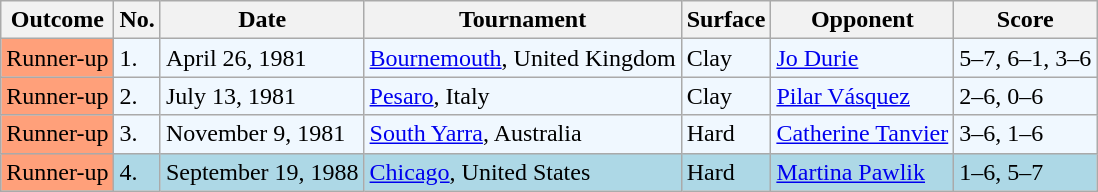<table class=wikitable>
<tr>
<th>Outcome</th>
<th>No.</th>
<th>Date</th>
<th>Tournament</th>
<th>Surface</th>
<th>Opponent</th>
<th>Score</th>
</tr>
<tr style="background:#f0f8ff;">
<td style="background:#ffa07a;">Runner-up</td>
<td>1.</td>
<td>April 26, 1981</td>
<td><a href='#'>Bournemouth</a>, United Kingdom</td>
<td>Clay</td>
<td> <a href='#'>Jo Durie</a></td>
<td>5–7, 6–1, 3–6</td>
</tr>
<tr style="background:#f0f8ff;">
<td style="background:#ffa07a;">Runner-up</td>
<td>2.</td>
<td>July 13, 1981</td>
<td><a href='#'>Pesaro</a>, Italy</td>
<td>Clay</td>
<td> <a href='#'>Pilar Vásquez</a></td>
<td>2–6, 0–6</td>
</tr>
<tr style="background:#f0f8ff;">
<td style="background:#ffa07a;">Runner-up</td>
<td>3.</td>
<td>November 9, 1981</td>
<td><a href='#'>South Yarra</a>, Australia</td>
<td>Hard</td>
<td> <a href='#'>Catherine Tanvier</a></td>
<td>3–6, 1–6</td>
</tr>
<tr bgcolor=lightblue>
<td style="background:#ffa07a;">Runner-up</td>
<td>4.</td>
<td>September 19, 1988</td>
<td><a href='#'>Chicago</a>, United States</td>
<td>Hard</td>
<td> <a href='#'>Martina Pawlik</a></td>
<td>1–6, 5–7</td>
</tr>
</table>
